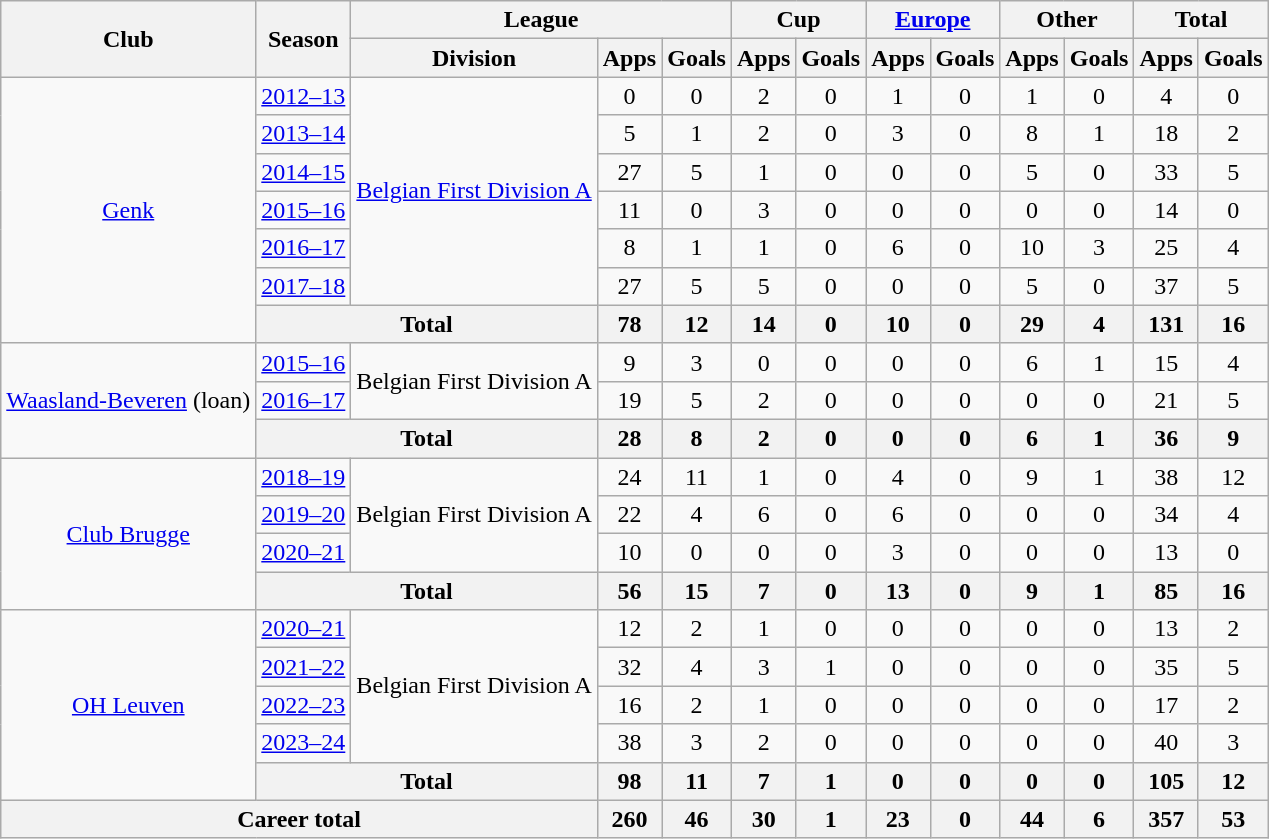<table class="wikitable" style="text-align: center">
<tr>
<th rowspan=2>Club</th>
<th rowspan=2>Season</th>
<th colspan=3>League</th>
<th colspan=2>Cup</th>
<th colspan=2><a href='#'>Europe</a></th>
<th colspan=2>Other</th>
<th colspan=2>Total</th>
</tr>
<tr>
<th>Division</th>
<th>Apps</th>
<th>Goals</th>
<th>Apps</th>
<th>Goals</th>
<th>Apps</th>
<th>Goals</th>
<th>Apps</th>
<th>Goals</th>
<th>Apps</th>
<th>Goals</th>
</tr>
<tr>
<td rowspan=7><a href='#'>Genk</a></td>
<td><a href='#'>2012–13</a></td>
<td rowspan=6><a href='#'>Belgian First Division A</a></td>
<td>0</td>
<td>0</td>
<td>2</td>
<td>0</td>
<td>1</td>
<td>0</td>
<td>1</td>
<td>0</td>
<td>4</td>
<td>0</td>
</tr>
<tr>
<td><a href='#'>2013–14</a></td>
<td>5</td>
<td>1</td>
<td>2</td>
<td>0</td>
<td>3</td>
<td>0</td>
<td>8</td>
<td>1</td>
<td>18</td>
<td>2</td>
</tr>
<tr>
<td><a href='#'>2014–15</a></td>
<td>27</td>
<td>5</td>
<td>1</td>
<td>0</td>
<td>0</td>
<td>0</td>
<td>5</td>
<td>0</td>
<td>33</td>
<td>5</td>
</tr>
<tr>
<td><a href='#'>2015–16</a></td>
<td>11</td>
<td>0</td>
<td>3</td>
<td>0</td>
<td>0</td>
<td>0</td>
<td>0</td>
<td>0</td>
<td>14</td>
<td>0</td>
</tr>
<tr>
<td><a href='#'>2016–17</a></td>
<td>8</td>
<td>1</td>
<td>1</td>
<td>0</td>
<td>6</td>
<td>0</td>
<td>10</td>
<td>3</td>
<td>25</td>
<td>4</td>
</tr>
<tr>
<td><a href='#'>2017–18</a></td>
<td>27</td>
<td>5</td>
<td>5</td>
<td>0</td>
<td>0</td>
<td>0</td>
<td>5</td>
<td>0</td>
<td>37</td>
<td>5</td>
</tr>
<tr>
<th colspan=2>Total</th>
<th>78</th>
<th>12</th>
<th>14</th>
<th>0</th>
<th>10</th>
<th>0</th>
<th>29</th>
<th>4</th>
<th>131</th>
<th>16</th>
</tr>
<tr>
<td rowspan=3><a href='#'>Waasland-Beveren</a> (loan)</td>
<td><a href='#'>2015–16</a></td>
<td rowspan=2>Belgian First Division A</td>
<td>9</td>
<td>3</td>
<td>0</td>
<td>0</td>
<td>0</td>
<td>0</td>
<td>6</td>
<td>1</td>
<td>15</td>
<td>4</td>
</tr>
<tr>
<td><a href='#'>2016–17</a></td>
<td>19</td>
<td>5</td>
<td>2</td>
<td>0</td>
<td>0</td>
<td>0</td>
<td>0</td>
<td>0</td>
<td>21</td>
<td>5</td>
</tr>
<tr>
<th colspan=2>Total</th>
<th>28</th>
<th>8</th>
<th>2</th>
<th>0</th>
<th>0</th>
<th>0</th>
<th>6</th>
<th>1</th>
<th>36</th>
<th>9</th>
</tr>
<tr>
<td rowspan=4><a href='#'>Club Brugge</a></td>
<td><a href='#'>2018–19</a></td>
<td rowspan=3>Belgian First Division A</td>
<td>24</td>
<td>11</td>
<td>1</td>
<td>0</td>
<td>4</td>
<td>0</td>
<td>9</td>
<td>1</td>
<td>38</td>
<td>12</td>
</tr>
<tr>
<td><a href='#'>2019–20</a></td>
<td>22</td>
<td>4</td>
<td>6</td>
<td>0</td>
<td>6</td>
<td>0</td>
<td>0</td>
<td>0</td>
<td>34</td>
<td>4</td>
</tr>
<tr>
<td><a href='#'>2020–21</a></td>
<td>10</td>
<td>0</td>
<td>0</td>
<td>0</td>
<td>3</td>
<td>0</td>
<td>0</td>
<td>0</td>
<td>13</td>
<td>0</td>
</tr>
<tr>
<th colspan=2>Total</th>
<th>56</th>
<th>15</th>
<th>7</th>
<th>0</th>
<th>13</th>
<th>0</th>
<th>9</th>
<th>1</th>
<th>85</th>
<th>16</th>
</tr>
<tr>
<td rowspan=5><a href='#'>OH Leuven</a></td>
<td><a href='#'>2020–21</a></td>
<td rowspan=4>Belgian First Division A</td>
<td>12</td>
<td>2</td>
<td>1</td>
<td>0</td>
<td>0</td>
<td>0</td>
<td>0</td>
<td>0</td>
<td>13</td>
<td>2</td>
</tr>
<tr>
<td><a href='#'>2021–22</a></td>
<td>32</td>
<td>4</td>
<td>3</td>
<td>1</td>
<td>0</td>
<td>0</td>
<td>0</td>
<td>0</td>
<td>35</td>
<td>5</td>
</tr>
<tr>
<td><a href='#'>2022–23</a></td>
<td>16</td>
<td>2</td>
<td>1</td>
<td>0</td>
<td>0</td>
<td>0</td>
<td>0</td>
<td>0</td>
<td>17</td>
<td>2</td>
</tr>
<tr>
<td><a href='#'>2023–24</a></td>
<td>38</td>
<td>3</td>
<td>2</td>
<td>0</td>
<td>0</td>
<td>0</td>
<td>0</td>
<td>0</td>
<td>40</td>
<td>3</td>
</tr>
<tr>
<th colspan=2>Total</th>
<th>98</th>
<th>11</th>
<th>7</th>
<th>1</th>
<th>0</th>
<th>0</th>
<th>0</th>
<th>0</th>
<th>105</th>
<th>12</th>
</tr>
<tr>
<th colspan=3>Career total</th>
<th>260</th>
<th>46</th>
<th>30</th>
<th>1</th>
<th>23</th>
<th>0</th>
<th>44</th>
<th>6</th>
<th>357</th>
<th>53</th>
</tr>
</table>
